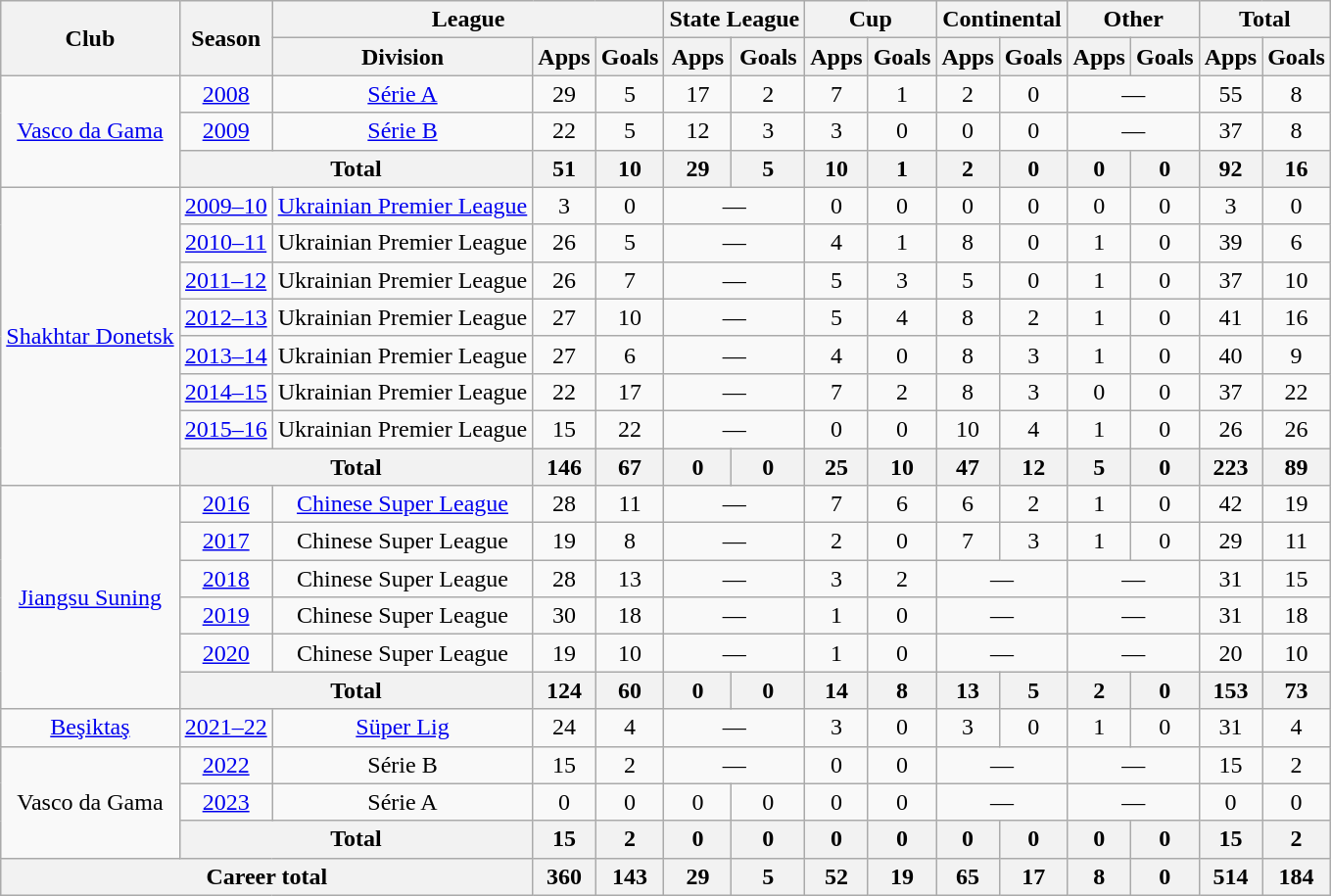<table class="wikitable" style="text-align:center">
<tr>
<th rowspan="2">Club</th>
<th rowspan="2">Season</th>
<th colspan="3">League</th>
<th colspan="2">State League</th>
<th colspan="2">Cup</th>
<th colspan="2">Continental</th>
<th colspan="2">Other</th>
<th colspan="2">Total</th>
</tr>
<tr>
<th>Division</th>
<th>Apps</th>
<th>Goals</th>
<th>Apps</th>
<th>Goals</th>
<th>Apps</th>
<th>Goals</th>
<th>Apps</th>
<th>Goals</th>
<th>Apps</th>
<th>Goals</th>
<th>Apps</th>
<th>Goals</th>
</tr>
<tr>
<td rowspan="3"><a href='#'>Vasco da Gama</a></td>
<td><a href='#'>2008</a></td>
<td><a href='#'>Série A</a></td>
<td>29</td>
<td>5</td>
<td>17</td>
<td>2</td>
<td>7</td>
<td>1</td>
<td>2</td>
<td>0</td>
<td colspan="2">—</td>
<td>55</td>
<td>8</td>
</tr>
<tr>
<td><a href='#'>2009</a></td>
<td><a href='#'>Série B</a></td>
<td>22</td>
<td>5</td>
<td>12</td>
<td>3</td>
<td>3</td>
<td>0</td>
<td>0</td>
<td>0</td>
<td colspan="2">—</td>
<td>37</td>
<td>8</td>
</tr>
<tr>
<th colspan="2">Total</th>
<th>51</th>
<th>10</th>
<th>29</th>
<th>5</th>
<th>10</th>
<th>1</th>
<th>2</th>
<th>0</th>
<th>0</th>
<th>0</th>
<th>92</th>
<th>16</th>
</tr>
<tr>
<td rowspan=8><a href='#'>Shakhtar Donetsk</a></td>
<td><a href='#'>2009–10</a></td>
<td><a href='#'>Ukrainian Premier League</a></td>
<td>3</td>
<td>0</td>
<td colspan="2">—</td>
<td>0</td>
<td>0</td>
<td>0</td>
<td>0</td>
<td>0</td>
<td>0</td>
<td>3</td>
<td>0</td>
</tr>
<tr>
<td><a href='#'>2010–11</a></td>
<td>Ukrainian Premier League</td>
<td>26</td>
<td>5</td>
<td colspan="2">—</td>
<td>4</td>
<td>1</td>
<td>8</td>
<td>0</td>
<td>1</td>
<td>0</td>
<td>39</td>
<td>6</td>
</tr>
<tr>
<td><a href='#'>2011–12</a></td>
<td>Ukrainian Premier League</td>
<td>26</td>
<td>7</td>
<td colspan="2">—</td>
<td>5</td>
<td>3</td>
<td>5</td>
<td>0</td>
<td>1</td>
<td>0</td>
<td>37</td>
<td>10</td>
</tr>
<tr>
<td><a href='#'>2012–13</a></td>
<td>Ukrainian Premier League</td>
<td>27</td>
<td>10</td>
<td colspan="2">—</td>
<td>5</td>
<td>4</td>
<td>8</td>
<td>2</td>
<td>1</td>
<td>0</td>
<td>41</td>
<td>16</td>
</tr>
<tr>
<td><a href='#'>2013–14</a></td>
<td>Ukrainian Premier League</td>
<td>27</td>
<td>6</td>
<td colspan="2">—</td>
<td>4</td>
<td>0</td>
<td>8</td>
<td>3</td>
<td>1</td>
<td>0</td>
<td>40</td>
<td>9</td>
</tr>
<tr>
<td><a href='#'>2014–15</a></td>
<td>Ukrainian Premier League</td>
<td>22</td>
<td>17</td>
<td colspan="2">—</td>
<td>7</td>
<td>2</td>
<td>8</td>
<td>3</td>
<td>0</td>
<td>0</td>
<td>37</td>
<td>22</td>
</tr>
<tr>
<td><a href='#'>2015–16</a></td>
<td>Ukrainian Premier League</td>
<td>15</td>
<td>22</td>
<td colspan="2">—</td>
<td>0</td>
<td>0</td>
<td>10</td>
<td>4</td>
<td>1</td>
<td>0</td>
<td>26</td>
<td>26</td>
</tr>
<tr>
<th colspan="2">Total</th>
<th>146</th>
<th>67</th>
<th>0</th>
<th>0</th>
<th>25</th>
<th>10</th>
<th>47</th>
<th>12</th>
<th>5</th>
<th>0</th>
<th>223</th>
<th>89</th>
</tr>
<tr>
<td rowspan=6><a href='#'>Jiangsu Suning</a></td>
<td><a href='#'>2016</a></td>
<td><a href='#'>Chinese Super League</a></td>
<td>28</td>
<td>11</td>
<td colspan="2">—</td>
<td>7</td>
<td>6</td>
<td>6</td>
<td>2</td>
<td>1</td>
<td>0</td>
<td>42</td>
<td>19</td>
</tr>
<tr>
<td><a href='#'>2017</a></td>
<td>Chinese Super League</td>
<td>19</td>
<td>8</td>
<td colspan="2">—</td>
<td>2</td>
<td>0</td>
<td>7</td>
<td>3</td>
<td>1</td>
<td>0</td>
<td>29</td>
<td>11</td>
</tr>
<tr>
<td><a href='#'>2018</a></td>
<td>Chinese Super League</td>
<td>28</td>
<td>13</td>
<td colspan="2">—</td>
<td>3</td>
<td>2</td>
<td colspan="2">—</td>
<td colspan="2">—</td>
<td>31</td>
<td>15</td>
</tr>
<tr>
<td><a href='#'>2019</a></td>
<td>Chinese Super League</td>
<td>30</td>
<td>18</td>
<td colspan="2">—</td>
<td>1</td>
<td>0</td>
<td colspan="2">—</td>
<td colspan="2">—</td>
<td>31</td>
<td>18</td>
</tr>
<tr>
<td><a href='#'>2020</a></td>
<td>Chinese Super League</td>
<td>19</td>
<td>10</td>
<td colspan="2">—</td>
<td>1</td>
<td>0</td>
<td colspan="2">—</td>
<td colspan="2">—</td>
<td>20</td>
<td>10</td>
</tr>
<tr>
<th colspan="2">Total</th>
<th>124</th>
<th>60</th>
<th>0</th>
<th>0</th>
<th>14</th>
<th>8</th>
<th>13</th>
<th>5</th>
<th>2</th>
<th>0</th>
<th>153</th>
<th>73</th>
</tr>
<tr>
<td><a href='#'>Beşiktaş</a></td>
<td><a href='#'>2021–22</a></td>
<td><a href='#'>Süper Lig</a></td>
<td>24</td>
<td>4</td>
<td colspan="2">—</td>
<td>3</td>
<td>0</td>
<td>3</td>
<td>0</td>
<td>1</td>
<td>0</td>
<td>31</td>
<td>4</td>
</tr>
<tr>
<td rowspan=3>Vasco da Gama</td>
<td><a href='#'>2022</a></td>
<td>Série B</td>
<td>15</td>
<td>2</td>
<td colspan="2">—</td>
<td>0</td>
<td>0</td>
<td colspan="2">—</td>
<td colspan="2">—</td>
<td>15</td>
<td>2</td>
</tr>
<tr>
<td><a href='#'>2023</a></td>
<td>Série A</td>
<td>0</td>
<td>0</td>
<td>0</td>
<td>0</td>
<td>0</td>
<td>0</td>
<td colspan="2">—</td>
<td colspan="2">—</td>
<td>0</td>
<td>0</td>
</tr>
<tr>
<th colspan="2">Total</th>
<th>15</th>
<th>2</th>
<th>0</th>
<th>0</th>
<th>0</th>
<th>0</th>
<th>0</th>
<th>0</th>
<th>0</th>
<th>0</th>
<th>15</th>
<th>2</th>
</tr>
<tr>
<th colspan="3">Career total</th>
<th>360</th>
<th>143</th>
<th>29</th>
<th>5</th>
<th>52</th>
<th>19</th>
<th>65</th>
<th>17</th>
<th>8</th>
<th>0</th>
<th>514</th>
<th>184</th>
</tr>
</table>
